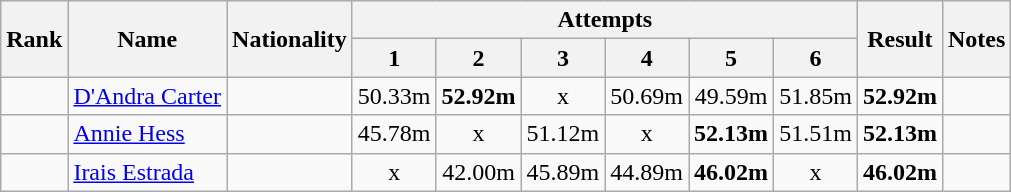<table class="wikitable sortable" style="text-align:center">
<tr>
<th rowspan=2>Rank</th>
<th rowspan=2>Name</th>
<th rowspan=2>Nationality</th>
<th colspan=6>Attempts</th>
<th rowspan=2>Result</th>
<th rowspan=2>Notes</th>
</tr>
<tr>
<th>1</th>
<th>2</th>
<th>3</th>
<th>4</th>
<th>5</th>
<th>6</th>
</tr>
<tr>
<td align=center></td>
<td align=left><a href='#'>D'Andra Carter</a></td>
<td align=left></td>
<td>50.33m</td>
<td><strong>52.92m</strong></td>
<td>x</td>
<td>50.69m</td>
<td>49.59m</td>
<td>51.85m</td>
<td><strong>52.92m</strong></td>
<td></td>
</tr>
<tr>
<td align=center></td>
<td align=left><a href='#'>Annie Hess</a></td>
<td align=left></td>
<td>45.78m</td>
<td>x</td>
<td>51.12m</td>
<td>x</td>
<td><strong>52.13m</strong></td>
<td>51.51m</td>
<td><strong>52.13m</strong></td>
<td></td>
</tr>
<tr>
<td align=center></td>
<td align=left><a href='#'>Irais Estrada</a></td>
<td align=left></td>
<td>x</td>
<td>42.00m</td>
<td>45.89m</td>
<td>44.89m</td>
<td><strong>46.02m</strong></td>
<td>x</td>
<td><strong>46.02m</strong></td>
<td></td>
</tr>
</table>
